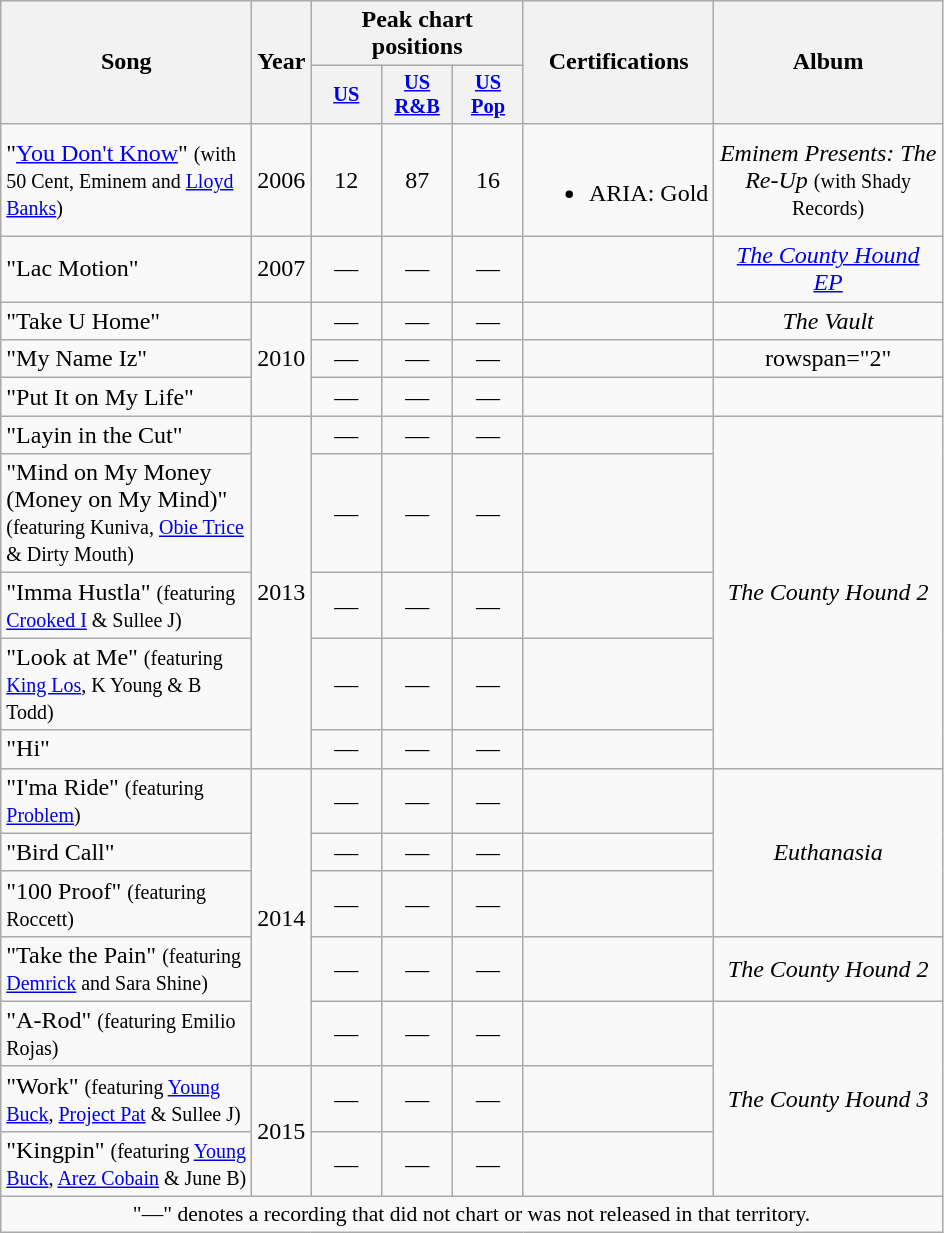<table class="wikitable" style="text-align:center;">
<tr>
<th rowspan="2" style="width:160px;">Song</th>
<th rowspan="2" style="width:10px;">Year</th>
<th colspan="3">Peak chart positions</th>
<th rowspan="2">Certifications</th>
<th rowspan="2" style="width:145px;">Album</th>
</tr>
<tr>
<th style="width:3em; font-size:85%"><a href='#'>US</a></th>
<th style="width:3em; font-size:85%"><a href='#'>US<br>R&B</a></th>
<th style="width:3em; font-size:85%"><a href='#'>US<br>Pop</a></th>
</tr>
<tr>
<td style="text-align:left;">"<a href='#'>You Don't Know</a>" <small>(with 50 Cent, Eminem and <a href='#'>Lloyd Banks</a>)</small></td>
<td>2006</td>
<td>12</td>
<td>87</td>
<td>16</td>
<td><br><ul><li>ARIA: Gold</li></ul></td>
<td><em>Eminem Presents: The Re-Up</em> <small>(with Shady Records)</small></td>
</tr>
<tr>
<td style="text-align:left;">"Lac Motion"</td>
<td>2007</td>
<td>—</td>
<td>—</td>
<td>—</td>
<td></td>
<td><em><a href='#'>The County Hound EP</a></em></td>
</tr>
<tr>
<td style="text-align:left;">"Take U Home" </td>
<td rowspan="3">2010</td>
<td>—</td>
<td>—</td>
<td>—</td>
<td></td>
<td><em>The Vault</em></td>
</tr>
<tr>
<td style="text-align:left;">"My Name Iz"</td>
<td>—</td>
<td>—</td>
<td>—</td>
<td></td>
<td>rowspan="2" </td>
</tr>
<tr>
<td style="text-align:left;">"Put It on My Life"</td>
<td>—</td>
<td>—</td>
<td>—</td>
<td></td>
</tr>
<tr>
<td style="text-align:left;">"Layin in the Cut" </td>
<td rowspan="5">2013</td>
<td>—</td>
<td>—</td>
<td>—</td>
<td></td>
<td rowspan="5"><em>The County Hound 2</em></td>
</tr>
<tr>
<td style="text-align:left;">"Mind on My Money (Money on My Mind)" <small>(featuring Kuniva, <a href='#'>Obie Trice</a> & Dirty Mouth)</small></td>
<td>—</td>
<td>—</td>
<td>—</td>
<td></td>
</tr>
<tr>
<td style="text-align:left;">"Imma Hustla" <small>(featuring <a href='#'>Crooked I</a> & Sullee J)</small></td>
<td>—</td>
<td>—</td>
<td>—</td>
<td></td>
</tr>
<tr>
<td style="text-align:left;">"Look at Me" <small>(featuring <a href='#'>King Los</a>, K Young & B Todd)</small></td>
<td>—</td>
<td>—</td>
<td>—</td>
<td></td>
</tr>
<tr>
<td style="text-align:left;">"Hi" </td>
<td>—</td>
<td>—</td>
<td>—</td>
<td></td>
</tr>
<tr>
<td style="text-align:left;">"I'ma Ride" <small>(featuring <a href='#'>Problem</a>)</small></td>
<td rowspan="5">2014</td>
<td>—</td>
<td>—</td>
<td>—</td>
<td></td>
<td rowspan="3"><em>Euthanasia</em></td>
</tr>
<tr>
<td style="text-align:left;">"Bird Call"</td>
<td>—</td>
<td>—</td>
<td>—</td>
<td></td>
</tr>
<tr>
<td style="text-align:left;">"100 Proof" <small>(featuring Roccett)</small></td>
<td>—</td>
<td>—</td>
<td>—</td>
<td></td>
</tr>
<tr>
<td style="text-align:left;">"Take the Pain" <small>(featuring <a href='#'>Demrick</a> and Sara Shine)</small></td>
<td>—</td>
<td>—</td>
<td>—</td>
<td></td>
<td><em>The County Hound 2</em></td>
</tr>
<tr>
<td style="text-align:left;">"A-Rod" <small>(featuring Emilio Rojas)</small></td>
<td>—</td>
<td>—</td>
<td>—</td>
<td></td>
<td rowspan="3"><em>The County Hound 3</em></td>
</tr>
<tr>
<td style="text-align:left;">"Work" <small>(featuring <a href='#'>Young Buck</a>, <a href='#'>Project Pat</a> & Sullee J)</small></td>
<td rowspan="2">2015</td>
<td>—</td>
<td>—</td>
<td>—</td>
<td></td>
</tr>
<tr>
<td style="text-align:left;">"Kingpin" <small>(featuring <a href='#'>Young Buck</a>, <a href='#'>Arez Cobain</a> & June B)</small></td>
<td>—</td>
<td>—</td>
<td>—</td>
<td></td>
</tr>
<tr>
<td colspan="7" style="font-size:90%">"—" denotes a recording that did not chart or was not released in that territory.</td>
</tr>
</table>
